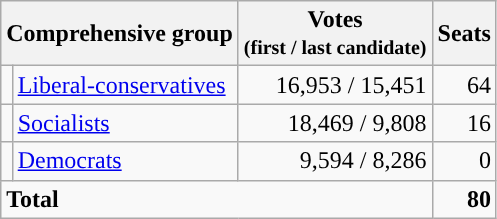<table class="wikitable">
<tr>
<th colspan=2>Comprehensive group</th>
<th>Votes<br><small>(first / last candidate)</small></th>
<th>Seats</th>
</tr>
<tr>
<td style="background-color:"></td>
<td><a href='#'>Liberal-conservatives</a></td>
<td align=right>16,953 / 15,451</td>
<td align=right>64</td>
</tr>
<tr>
<td style="background-color:"></td>
<td><a href='#'>Socialists</a></td>
<td align=right>18,469 / 9,808</td>
<td align=right>16</td>
</tr>
<tr>
<td style="background-color:"></td>
<td><a href='#'>Democrats</a></td>
<td align=right>9,594 / 8,286</td>
<td align=right>0</td>
</tr>
<tr>
<td colspan=3><strong>Total</strong></td>
<td align=right><strong>80</strong></td>
</tr>
</table>
